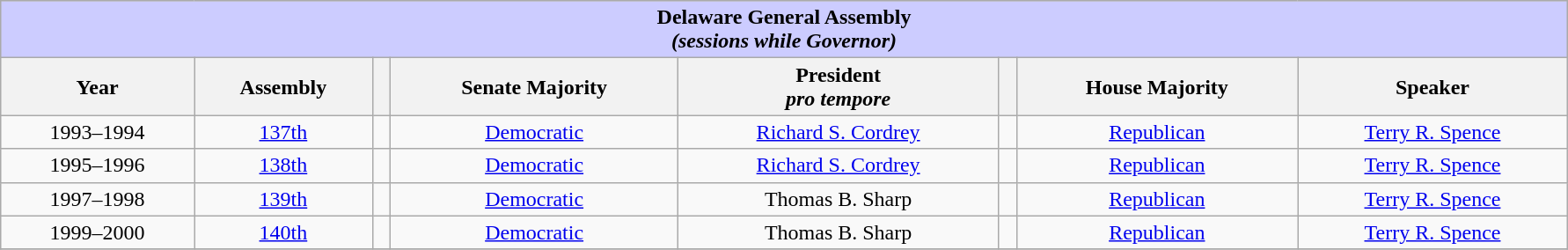<table class="wikitable"  style="text-align:center; width:94%; margin:auto;">
<tr style="background:#ccc;">
<th colspan="12" style="background:#ccf;">Delaware General Assembly<br> <em>(sessions while Governor)</em></th>
</tr>
<tr>
<th>Year</th>
<th>Assembly</th>
<th></th>
<th>Senate Majority</th>
<th>President<br><em>pro tempore</em></th>
<th></th>
<th>House Majority</th>
<th>Speaker</th>
</tr>
<tr>
<td>1993–1994</td>
<td><a href='#'>137th</a></td>
<td></td>
<td><a href='#'>Democratic</a></td>
<td><a href='#'>Richard S. Cordrey</a></td>
<td></td>
<td><a href='#'>Republican</a></td>
<td><a href='#'>Terry R. Spence</a></td>
</tr>
<tr>
<td>1995–1996</td>
<td><a href='#'>138th</a></td>
<td></td>
<td><a href='#'>Democratic</a></td>
<td><a href='#'>Richard S. Cordrey</a></td>
<td></td>
<td><a href='#'>Republican</a></td>
<td><a href='#'>Terry R. Spence</a></td>
</tr>
<tr>
<td>1997–1998</td>
<td><a href='#'>139th</a></td>
<td></td>
<td><a href='#'>Democratic</a></td>
<td>Thomas B. Sharp</td>
<td></td>
<td><a href='#'>Republican</a></td>
<td><a href='#'>Terry R. Spence</a></td>
</tr>
<tr>
<td>1999–2000</td>
<td><a href='#'>140th</a></td>
<td></td>
<td><a href='#'>Democratic</a></td>
<td>Thomas B. Sharp</td>
<td></td>
<td><a href='#'>Republican</a></td>
<td><a href='#'>Terry R. Spence</a></td>
</tr>
<tr>
</tr>
</table>
